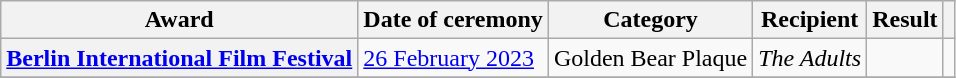<table class="wikitable sortable plainrowheaders">
<tr>
<th>Award</th>
<th>Date of ceremony</th>
<th>Category</th>
<th>Recipient</th>
<th>Result</th>
<th></th>
</tr>
<tr>
<th scope="row"><a href='#'>Berlin International Film Festival</a></th>
<td><a href='#'>26 February 2023</a></td>
<td>Golden Bear Plaque</td>
<td><em>The Adults</em></td>
<td></td>
<td align="center" rowspan="1"></td>
</tr>
<tr>
</tr>
</table>
